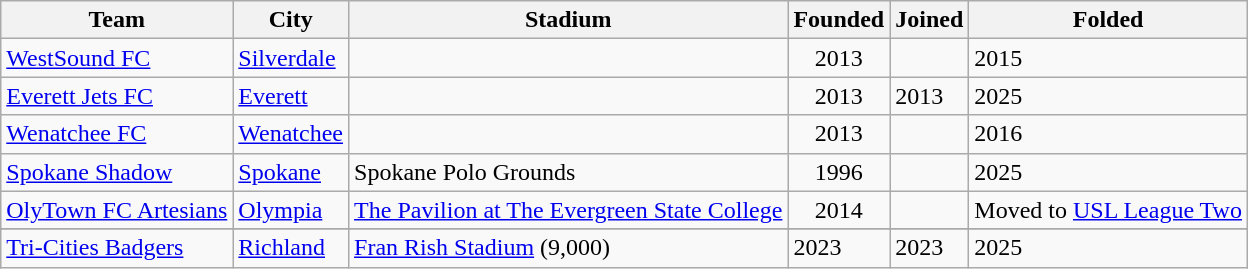<table class="wikitable sortable">
<tr>
<th>Team</th>
<th>City</th>
<th>Stadium</th>
<th>Founded</th>
<th>Joined</th>
<th>Folded</th>
</tr>
<tr>
<td><a href='#'>WestSound FC</a></td>
<td><a href='#'>Silverdale</a></td>
<td></td>
<td align=center>2013</td>
<td></td>
<td>2015</td>
</tr>
<tr>
<td><a href='#'>Everett Jets FC</a></td>
<td><a href='#'>Everett</a></td>
<td></td>
<td align=center>2013</td>
<td>2013</td>
<td>2025</td>
</tr>
<tr>
<td><a href='#'>Wenatchee FC</a></td>
<td><a href='#'>Wenatchee</a></td>
<td></td>
<td align=center>2013</td>
<td></td>
<td>2016</td>
</tr>
<tr>
<td><a href='#'>Spokane Shadow</a></td>
<td><a href='#'>Spokane</a></td>
<td>Spokane Polo Grounds</td>
<td align=center>1996</td>
<td></td>
<td>2025</td>
</tr>
<tr>
<td><a href='#'>OlyTown FC Artesians</a></td>
<td><a href='#'>Olympia</a></td>
<td><a href='#'>The Pavilion at The Evergreen State College</a></td>
<td align=center>2014</td>
<td></td>
<td>Moved to <a href='#'>USL League Two</a></td>
</tr>
<tr>
</tr>
<tr>
<td><a href='#'>Tri-Cities Badgers</a></td>
<td><a href='#'>Richland</a></td>
<td><a href='#'>Fran Rish Stadium</a> (9,000)</td>
<td>2023</td>
<td>2023</td>
<td>2025</td>
</tr>
</table>
